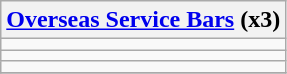<table class="wikitable collapsible autocollapse" style="text-align: center;">
<tr>
<th><a href='#'>Overseas Service Bars</a> (x3)</th>
</tr>
<tr>
<td></td>
</tr>
<tr>
<td></td>
</tr>
<tr>
<td></td>
</tr>
<tr>
</tr>
</table>
